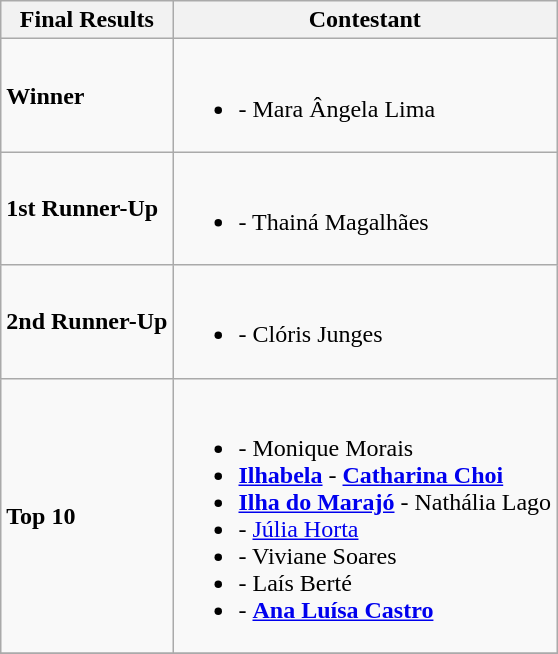<table class="wikitable">
<tr>
<th>Final Results</th>
<th>Contestant</th>
</tr>
<tr>
<td><strong>Winner</strong></td>
<td><br><ul><li><strong></strong> - Mara Ângela Lima</li></ul></td>
</tr>
<tr>
<td><strong>1st Runner-Up</strong></td>
<td><br><ul><li><strong></strong> - Thainá Magalhães</li></ul></td>
</tr>
<tr>
<td><strong>2nd Runner-Up</strong></td>
<td><br><ul><li><strong></strong> - Clóris Junges</li></ul></td>
</tr>
<tr>
<td><strong>Top 10</strong></td>
<td><br><ul><li><strong></strong> - Monique Morais</li><li><strong> <a href='#'>Ilhabela</a></strong> - <strong><a href='#'>Catharina Choi</a></strong></li><li><strong> <a href='#'>Ilha do Marajó</a></strong> - Nathália Lago</li><li><strong></strong> - <a href='#'>Júlia Horta</a></li><li><strong></strong> - Viviane Soares</li><li><strong></strong> - Laís Berté</li><li><strong></strong> - <strong><a href='#'>Ana Luísa Castro</a></strong></li></ul></td>
</tr>
<tr>
</tr>
</table>
